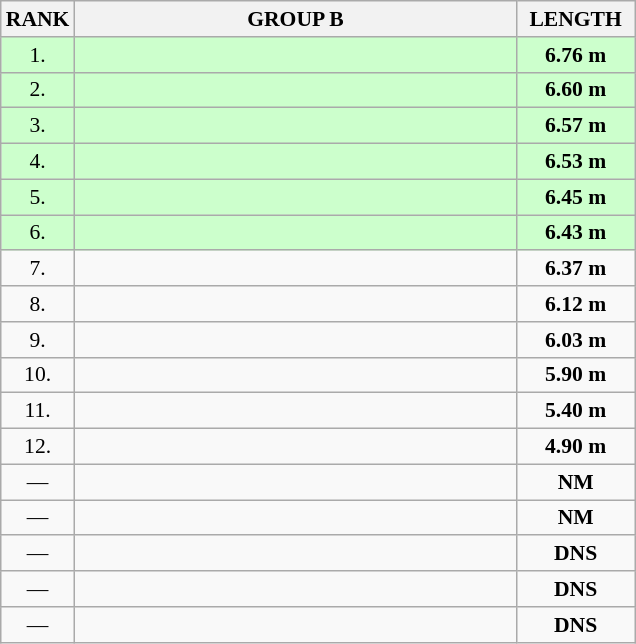<table class="wikitable" style="border-collapse: collapse; font-size: 90%;">
<tr>
<th>RANK</th>
<th align="center" style="width: 20em">GROUP B</th>
<th align="center" style="width: 5em">LENGTH</th>
</tr>
<tr style="background:#ccffcc;">
<td align="center">1.</td>
<td></td>
<td align="center"><strong>6.76 m</strong></td>
</tr>
<tr style="background:#ccffcc;">
<td align="center">2.</td>
<td></td>
<td align="center"><strong>6.60 m</strong></td>
</tr>
<tr style="background:#ccffcc;">
<td align="center">3.</td>
<td></td>
<td align="center"><strong>6.57 m</strong></td>
</tr>
<tr style="background:#ccffcc;">
<td align="center">4.</td>
<td></td>
<td align="center"><strong>6.53 m</strong></td>
</tr>
<tr style="background:#ccffcc;">
<td align="center">5.</td>
<td></td>
<td align="center"><strong>6.45 m</strong></td>
</tr>
<tr style="background:#ccffcc;">
<td align="center">6.</td>
<td></td>
<td align="center"><strong>6.43 m</strong></td>
</tr>
<tr>
<td align="center">7.</td>
<td></td>
<td align="center"><strong>6.37 m</strong></td>
</tr>
<tr>
<td align="center">8.</td>
<td></td>
<td align="center"><strong>6.12 m</strong></td>
</tr>
<tr>
<td align="center">9.</td>
<td></td>
<td align="center"><strong>6.03 m</strong></td>
</tr>
<tr>
<td align="center">10.</td>
<td></td>
<td align="center"><strong>5.90 m</strong></td>
</tr>
<tr>
<td align="center">11.</td>
<td></td>
<td align="center"><strong>5.40 m</strong></td>
</tr>
<tr>
<td align="center">12.</td>
<td></td>
<td align="center"><strong>4.90 m</strong></td>
</tr>
<tr>
<td align="center">—</td>
<td></td>
<td align="center"><strong>NM</strong></td>
</tr>
<tr>
<td align="center">—</td>
<td></td>
<td align="center"><strong>NM</strong></td>
</tr>
<tr>
<td align="center">—</td>
<td></td>
<td align="center"><strong>DNS</strong></td>
</tr>
<tr>
<td align="center">—</td>
<td></td>
<td align="center"><strong>DNS</strong></td>
</tr>
<tr>
<td align="center">—</td>
<td></td>
<td align="center"><strong>DNS</strong></td>
</tr>
</table>
